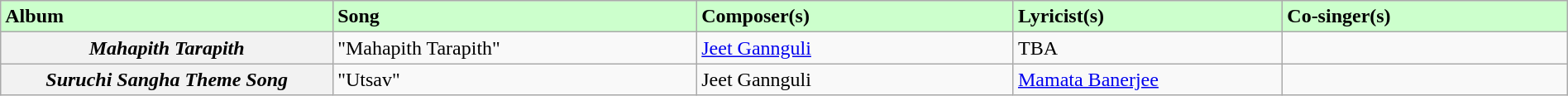<table class="wikitable plainrowheaders" width="100%" textcolor:#000;">
<tr style="background:#cfc; text-align:"center;">
<td scope="col" width=21%><strong>Album</strong></td>
<td scope="col" width=23%><strong>Song</strong></td>
<td scope="col" width=20%><strong>Composer(s)</strong></td>
<td scope="col" width=17%><strong>Lyricist(s)</strong></td>
<td scope="col" width=18%><strong>Co-singer(s)</strong></td>
</tr>
<tr>
<th scope="row"><em>Mahapith Tarapith</em></th>
<td>"Mahapith Tarapith"</td>
<td><a href='#'>Jeet Gannguli</a></td>
<td>TBA</td>
<td></td>
</tr>
<tr>
<th scope="row"><em>Suruchi Sangha Theme Song</em></th>
<td>"Utsav"</td>
<td>Jeet Gannguli</td>
<td><a href='#'>Mamata Banerjee</a></td>
<td></td>
</tr>
</table>
